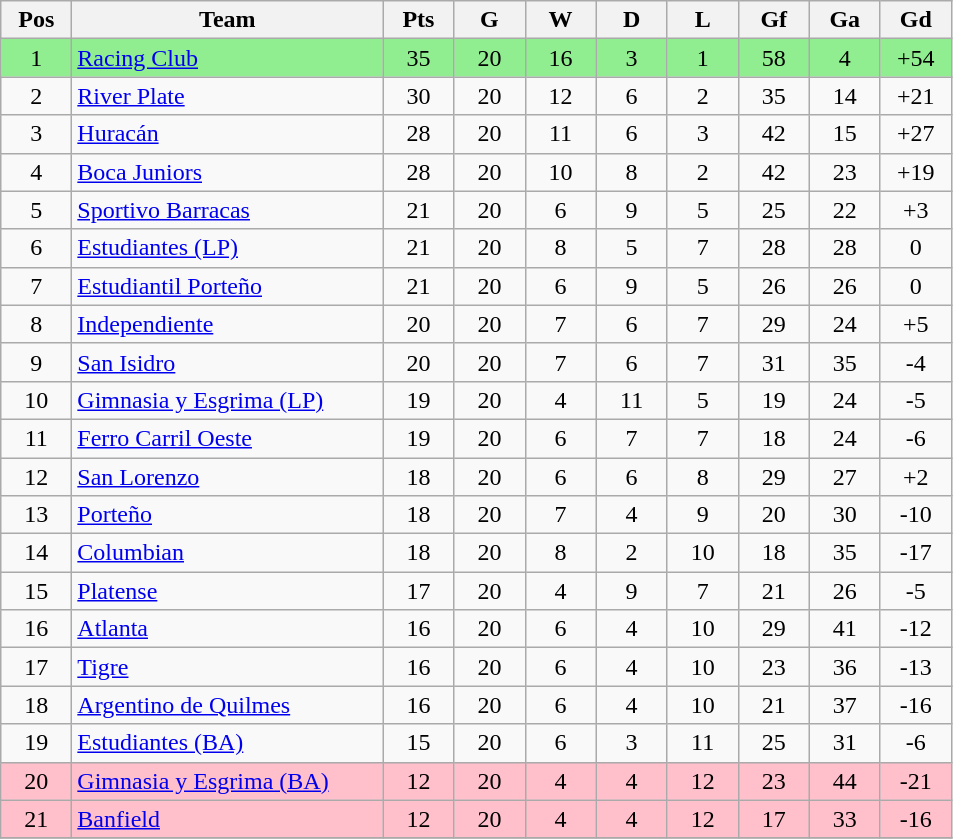<table class="wikitable" style="text-align:center">
<tr>
<th width=40px>Pos</th>
<th width=200px>Team</th>
<th width=40px>Pts</th>
<th width=40px>G</th>
<th width=40px>W</th>
<th width=40px>D</th>
<th width=40px>L</th>
<th width=40px>Gf</th>
<th width=40px>Ga</th>
<th width=40px>Gd</th>
</tr>
<tr bgcolor="lightgreen">
<td>1</td>
<td align="left"><a href='#'>Racing Club</a></td>
<td>35</td>
<td>20</td>
<td>16</td>
<td>3</td>
<td>1</td>
<td>58</td>
<td>4</td>
<td>+54</td>
</tr>
<tr>
<td>2</td>
<td align="left"><a href='#'>River Plate</a></td>
<td>30</td>
<td>20</td>
<td>12</td>
<td>6</td>
<td>2</td>
<td>35</td>
<td>14</td>
<td>+21</td>
</tr>
<tr>
<td>3</td>
<td align="left"><a href='#'>Huracán</a></td>
<td>28</td>
<td>20</td>
<td>11</td>
<td>6</td>
<td>3</td>
<td>42</td>
<td>15</td>
<td>+27</td>
</tr>
<tr>
<td>4</td>
<td align="left"><a href='#'>Boca Juniors</a></td>
<td>28</td>
<td>20</td>
<td>10</td>
<td>8</td>
<td>2</td>
<td>42</td>
<td>23</td>
<td>+19</td>
</tr>
<tr>
<td>5</td>
<td align="left"><a href='#'>Sportivo Barracas</a></td>
<td>21</td>
<td>20</td>
<td>6</td>
<td>9</td>
<td>5</td>
<td>25</td>
<td>22</td>
<td>+3</td>
</tr>
<tr>
<td>6</td>
<td align="left"><a href='#'>Estudiantes (LP)</a></td>
<td>21</td>
<td>20</td>
<td>8</td>
<td>5</td>
<td>7</td>
<td>28</td>
<td>28</td>
<td>0</td>
</tr>
<tr>
<td>7</td>
<td align="left"><a href='#'>Estudiantil Porteño</a></td>
<td>21</td>
<td>20</td>
<td>6</td>
<td>9</td>
<td>5</td>
<td>26</td>
<td>26</td>
<td>0</td>
</tr>
<tr>
<td>8</td>
<td align="left"><a href='#'>Independiente</a></td>
<td>20</td>
<td>20</td>
<td>7</td>
<td>6</td>
<td>7</td>
<td>29</td>
<td>24</td>
<td>+5</td>
</tr>
<tr>
<td>9</td>
<td align="left"><a href='#'>San Isidro</a></td>
<td>20</td>
<td>20</td>
<td>7</td>
<td>6</td>
<td>7</td>
<td>31</td>
<td>35</td>
<td>-4</td>
</tr>
<tr>
<td>10</td>
<td align="left"><a href='#'>Gimnasia y Esgrima (LP)</a></td>
<td>19</td>
<td>20</td>
<td>4</td>
<td>11</td>
<td>5</td>
<td>19</td>
<td>24</td>
<td>-5</td>
</tr>
<tr>
<td>11</td>
<td align="left"><a href='#'>Ferro Carril Oeste</a></td>
<td>19</td>
<td>20</td>
<td>6</td>
<td>7</td>
<td>7</td>
<td>18</td>
<td>24</td>
<td>-6</td>
</tr>
<tr>
<td>12</td>
<td align="left"><a href='#'>San Lorenzo</a></td>
<td>18</td>
<td>20</td>
<td>6</td>
<td>6</td>
<td>8</td>
<td>29</td>
<td>27</td>
<td>+2</td>
</tr>
<tr>
<td>13</td>
<td align="left"><a href='#'>Porteño</a></td>
<td>18</td>
<td>20</td>
<td>7</td>
<td>4</td>
<td>9</td>
<td>20</td>
<td>30</td>
<td>-10</td>
</tr>
<tr>
<td>14</td>
<td align="left"><a href='#'>Columbian</a></td>
<td>18</td>
<td>20</td>
<td>8</td>
<td>2</td>
<td>10</td>
<td>18</td>
<td>35</td>
<td>-17</td>
</tr>
<tr>
<td>15</td>
<td align="left"><a href='#'>Platense</a></td>
<td>17</td>
<td>20</td>
<td>4</td>
<td>9</td>
<td>7</td>
<td>21</td>
<td>26</td>
<td>-5</td>
</tr>
<tr>
<td>16</td>
<td align="left"><a href='#'>Atlanta</a></td>
<td>16</td>
<td>20</td>
<td>6</td>
<td>4</td>
<td>10</td>
<td>29</td>
<td>41</td>
<td>-12</td>
</tr>
<tr>
<td>17</td>
<td align="left"><a href='#'>Tigre</a></td>
<td>16</td>
<td>20</td>
<td>6</td>
<td>4</td>
<td>10</td>
<td>23</td>
<td>36</td>
<td>-13</td>
</tr>
<tr>
<td>18</td>
<td align="left"><a href='#'>Argentino de Quilmes</a></td>
<td>16</td>
<td>20</td>
<td>6</td>
<td>4</td>
<td>10</td>
<td>21</td>
<td>37</td>
<td>-16</td>
</tr>
<tr>
<td>19</td>
<td align="left"><a href='#'>Estudiantes (BA)</a></td>
<td>15</td>
<td>20</td>
<td>6</td>
<td>3</td>
<td>11</td>
<td>25</td>
<td>31</td>
<td>-6</td>
</tr>
<tr bgcolor="pink">
<td>20</td>
<td align="left"><a href='#'>Gimnasia y Esgrima (BA)</a></td>
<td>12</td>
<td>20</td>
<td>4</td>
<td>4</td>
<td>12</td>
<td>23</td>
<td>44</td>
<td>-21</td>
</tr>
<tr bgcolor="pink">
<td>21</td>
<td align="left"><a href='#'>Banfield</a></td>
<td>12</td>
<td>20</td>
<td>4</td>
<td>4</td>
<td>12</td>
<td>17</td>
<td>33</td>
<td>-16</td>
</tr>
<tr>
</tr>
</table>
